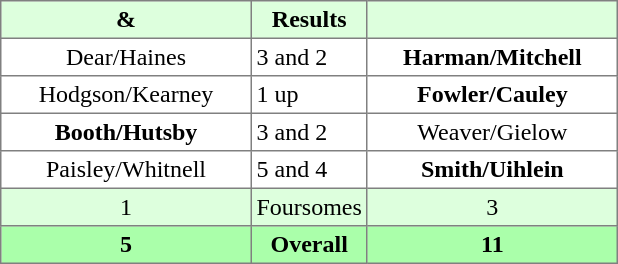<table border="1" cellpadding="3" style="border-collapse:collapse; text-align:center;">
<tr style="background:#ddffdd;">
<th width=160> & </th>
<th>Results</th>
<th width=160></th>
</tr>
<tr>
<td>Dear/Haines</td>
<td align=left> 3 and 2</td>
<td><strong>Harman/Mitchell</strong></td>
</tr>
<tr>
<td>Hodgson/Kearney</td>
<td align=left> 1 up</td>
<td><strong>Fowler/Cauley</strong></td>
</tr>
<tr>
<td><strong>Booth/Hutsby</strong></td>
<td align=left> 3 and 2</td>
<td>Weaver/Gielow</td>
</tr>
<tr>
<td>Paisley/Whitnell</td>
<td align=left> 5 and 4</td>
<td><strong>Smith/Uihlein</strong></td>
</tr>
<tr style="background:#ddffdd;">
<td>1</td>
<td>Foursomes</td>
<td>3</td>
</tr>
<tr style="background:#aaffaa;">
<th>5</th>
<th>Overall</th>
<th>11</th>
</tr>
</table>
